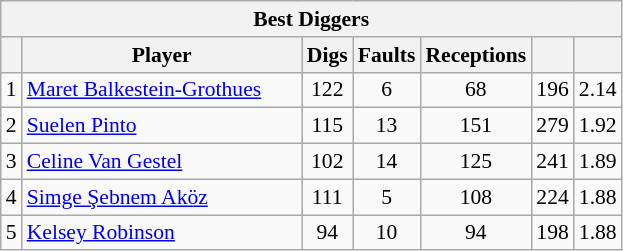<table class="wikitable sortable" style=font-size:90%>
<tr>
<th colspan=7>Best Diggers</th>
</tr>
<tr>
<th></th>
<th width=180>Player</th>
<th width=20>Digs</th>
<th width=20>Faults</th>
<th width=20>Receptions</th>
<th width=20></th>
<th width=20></th>
</tr>
<tr>
<td>1</td>
<td> <a href='#'>Maret Balkestein-Grothues</a></td>
<td align=center>122</td>
<td align=center>6</td>
<td align=center>68</td>
<td align=center>196</td>
<td align=center>2.14</td>
</tr>
<tr>
<td>2</td>
<td> <a href='#'>Suelen Pinto</a></td>
<td align=center>115</td>
<td align=center>13</td>
<td align=center>151</td>
<td align=center>279</td>
<td align=center>1.92</td>
</tr>
<tr>
<td>3</td>
<td> <a href='#'>Celine Van Gestel</a></td>
<td align=center>102</td>
<td align=center>14</td>
<td align=center>125</td>
<td align=center>241</td>
<td align=center>1.89</td>
</tr>
<tr>
<td>4</td>
<td> <a href='#'>Simge Şebnem Aköz</a></td>
<td align=center>111</td>
<td align=center>5</td>
<td align=center>108</td>
<td align=center>224</td>
<td align=center>1.88</td>
</tr>
<tr>
<td>5</td>
<td> <a href='#'>Kelsey Robinson</a></td>
<td align=center>94</td>
<td align=center>10</td>
<td align=center>94</td>
<td align=center>198</td>
<td align=center>1.88</td>
</tr>
</table>
